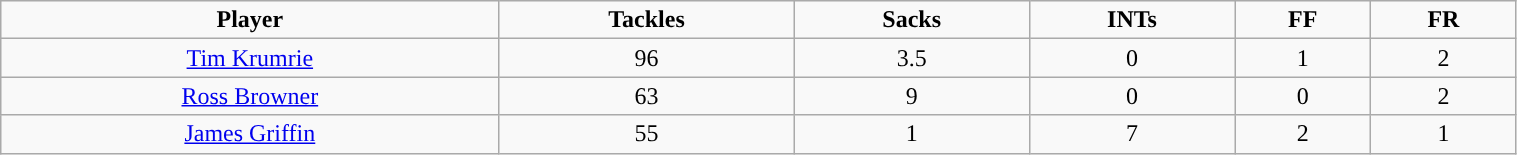<table class="wikitable" width="80%">
<tr align="center">
<td><strong>Player</strong></td>
<td><strong>Tackles</strong></td>
<td><strong>Sacks</strong></td>
<td><strong>INTs</strong></td>
<td><strong>FF</strong></td>
<td><strong>FR</strong></td>
</tr>
<tr align="center" bgcolor="">
<td><a href='#'>Tim Krumrie</a></td>
<td>96</td>
<td>3.5</td>
<td>0</td>
<td>1</td>
<td>2</td>
</tr>
<tr align="center" bgcolor="">
<td><a href='#'>Ross Browner</a></td>
<td>63</td>
<td>9</td>
<td>0</td>
<td>0</td>
<td>2</td>
</tr>
<tr align="center" bgcolor="">
<td><a href='#'>James Griffin</a></td>
<td>55</td>
<td>1</td>
<td>7</td>
<td>2</td>
<td>1</td>
</tr>
</table>
